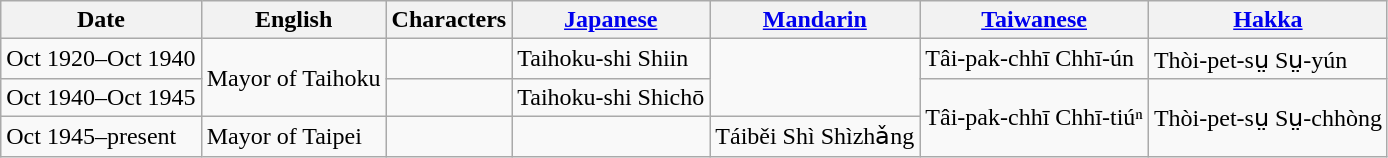<table class=wikitable>
<tr>
<th>Date</th>
<th>English</th>
<th>Characters</th>
<th><a href='#'>Japanese</a></th>
<th><a href='#'>Mandarin</a></th>
<th><a href='#'>Taiwanese</a></th>
<th><a href='#'>Hakka</a></th>
</tr>
<tr>
<td>Oct 1920–Oct 1940</td>
<td rowspan=2>Mayor of Taihoku</td>
<td></td>
<td>Taihoku-shi Shiin</td>
<td rowspan=2></td>
<td>Tâi-pak-chhī Chhī-ún</td>
<td>Thòi-pet-sṳ Sṳ-yún</td>
</tr>
<tr>
<td>Oct 1940–Oct 1945</td>
<td></td>
<td>Taihoku-shi Shichō</td>
<td rowspan=2>Tâi-pak-chhī Chhī-tiúⁿ</td>
<td rowspan=2>Thòi-pet-sṳ Sṳ-chhòng</td>
</tr>
<tr>
<td>Oct 1945–present</td>
<td>Mayor of Taipei</td>
<td></td>
<td></td>
<td>Táiběi Shì Shìzhǎng</td>
</tr>
</table>
